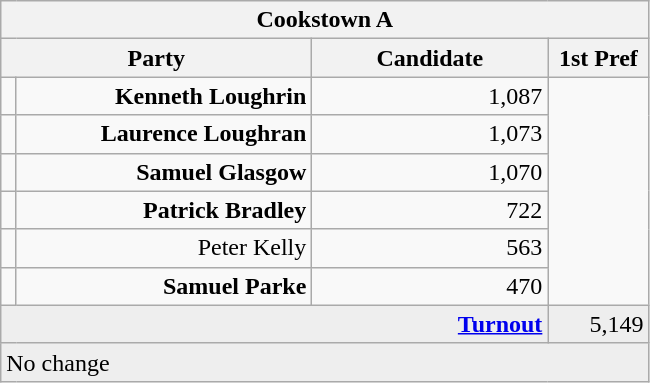<table class="wikitable">
<tr>
<th colspan="4" align="center">Cookstown A</th>
</tr>
<tr>
<th colspan="2" align="center" width=200>Party</th>
<th width=150>Candidate</th>
<th width=60>1st Pref</th>
</tr>
<tr>
<td></td>
<td align="right"><strong>Kenneth Loughrin</strong></td>
<td align="right">1,087</td>
</tr>
<tr>
<td></td>
<td align="right"><strong>Laurence Loughran</strong></td>
<td align="right">1,073</td>
</tr>
<tr>
<td></td>
<td align="right"><strong>Samuel Glasgow</strong></td>
<td align="right">1,070</td>
</tr>
<tr>
<td></td>
<td align="right"><strong>Patrick Bradley</strong></td>
<td align="right">722</td>
</tr>
<tr>
<td></td>
<td align="right">Peter Kelly</td>
<td align="right">563</td>
</tr>
<tr>
<td></td>
<td align="right"><strong>Samuel Parke</strong></td>
<td align="right">470</td>
</tr>
<tr bgcolor="EEEEEE">
<td colspan=3 align="right"><strong><a href='#'>Turnout</a></strong></td>
<td align="right">5,149</td>
</tr>
<tr>
<td colspan=4 bgcolor="EEEEEE">No change</td>
</tr>
</table>
